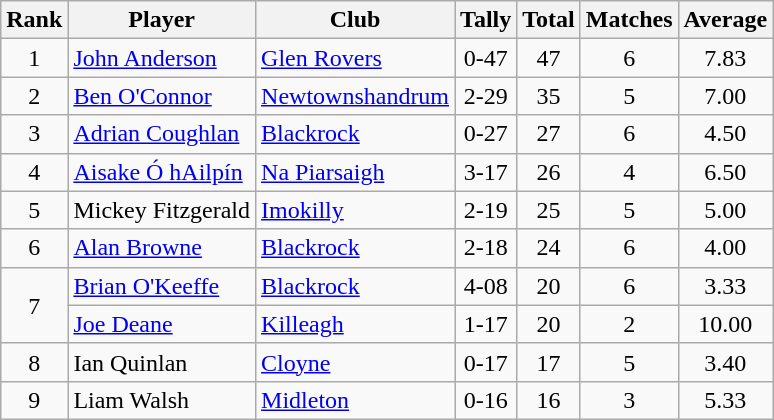<table class="wikitable">
<tr>
<th>Rank</th>
<th>Player</th>
<th>Club</th>
<th>Tally</th>
<th>Total</th>
<th>Matches</th>
<th>Average</th>
</tr>
<tr>
<td rowspan=1 align=center>1</td>
<td><a href='#'>John Anderson</a></td>
<td><a href='#'>Glen Rovers</a></td>
<td align=center>0-47</td>
<td align=center>47</td>
<td align=center>6</td>
<td align=center>7.83</td>
</tr>
<tr>
<td rowspan=1 align=center>2</td>
<td><a href='#'>Ben O'Connor</a></td>
<td><a href='#'>Newtownshandrum</a></td>
<td align=center>2-29</td>
<td align=center>35</td>
<td align=center>5</td>
<td align=center>7.00</td>
</tr>
<tr>
<td rowspan=1 align=center>3</td>
<td><a href='#'>Adrian Coughlan</a></td>
<td><a href='#'>Blackrock</a></td>
<td align=center>0-27</td>
<td align=center>27</td>
<td align=center>6</td>
<td align=center>4.50</td>
</tr>
<tr>
<td rowspan=1 align=center>4</td>
<td><a href='#'>Aisake Ó hAilpín</a></td>
<td><a href='#'>Na Piarsaigh</a></td>
<td align=center>3-17</td>
<td align=center>26</td>
<td align=center>4</td>
<td align=center>6.50</td>
</tr>
<tr>
<td rowspan=1 align=center>5</td>
<td>Mickey Fitzgerald</td>
<td><a href='#'>Imokilly</a></td>
<td align=center>2-19</td>
<td align=center>25</td>
<td align=center>5</td>
<td align=center>5.00</td>
</tr>
<tr>
<td rowspan=1 align=center>6</td>
<td><a href='#'>Alan Browne</a></td>
<td><a href='#'>Blackrock</a></td>
<td align=center>2-18</td>
<td align=center>24</td>
<td align=center>6</td>
<td align=center>4.00</td>
</tr>
<tr>
<td rowspan=2 align=center>7</td>
<td><a href='#'>Brian O'Keeffe</a></td>
<td><a href='#'>Blackrock</a></td>
<td align=center>4-08</td>
<td align=center>20</td>
<td align=center>6</td>
<td align=center>3.33</td>
</tr>
<tr>
<td><a href='#'>Joe Deane</a></td>
<td><a href='#'>Killeagh</a></td>
<td align=center>1-17</td>
<td align=center>20</td>
<td align=center>2</td>
<td align=center>10.00</td>
</tr>
<tr>
<td rowspan=1 align=center>8</td>
<td>Ian Quinlan</td>
<td><a href='#'>Cloyne</a></td>
<td align=center>0-17</td>
<td align=center>17</td>
<td align=center>5</td>
<td align=center>3.40</td>
</tr>
<tr>
<td rowspan=1 align=center>9</td>
<td>Liam Walsh</td>
<td><a href='#'>Midleton</a></td>
<td align=center>0-16</td>
<td align=center>16</td>
<td align=center>3</td>
<td align=center>5.33</td>
</tr>
</table>
